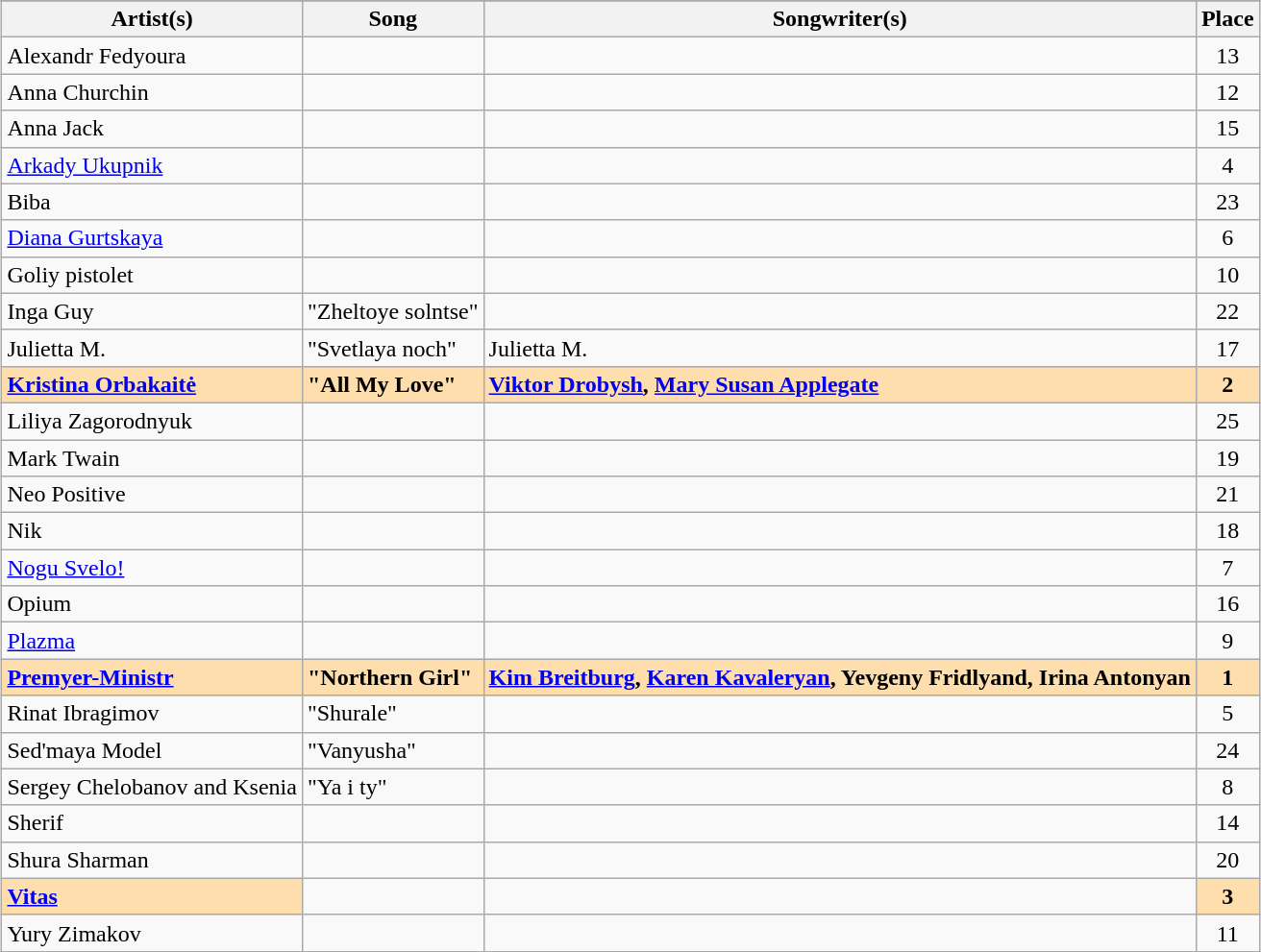<table class="wikitable sortable plainrowheaders" style="margin: 1em auto 1em auto">
<tr>
</tr>
<tr>
<th scope="col">Artist(s)</th>
<th scope="col">Song</th>
<th scope="col">Songwriter(s)</th>
<th scope="col">Place</th>
</tr>
<tr>
<td>Alexandr Fedyoura</td>
<td></td>
<td></td>
<td align="center">13</td>
</tr>
<tr>
<td>Anna Churchin</td>
<td></td>
<td></td>
<td align="center">12</td>
</tr>
<tr>
<td>Anna Jack</td>
<td></td>
<td></td>
<td align="center">15</td>
</tr>
<tr>
<td><a href='#'>Arkady Ukupnik</a></td>
<td></td>
<td></td>
<td align="center">4</td>
</tr>
<tr>
<td>Biba</td>
<td></td>
<td></td>
<td align="center">23</td>
</tr>
<tr>
<td><a href='#'>Diana Gurtskaya</a></td>
<td></td>
<td></td>
<td align="center">6</td>
</tr>
<tr>
<td>Goliy pistolet</td>
<td></td>
<td></td>
<td align="center">10</td>
</tr>
<tr>
<td>Inga Guy</td>
<td>"Zheltoye solntse" </td>
<td></td>
<td align="center">22</td>
</tr>
<tr>
<td>Julietta M.</td>
<td>"Svetlaya noch" </td>
<td>Julietta M.</td>
<td align="center">17</td>
</tr>
<tr style="font-weight:bold; background:#ffdead;">
<td><a href='#'>Kristina Orbakaitė</a></td>
<td>"All My Love"</td>
<td><a href='#'>Viktor Drobysh</a>, <a href='#'>Mary Susan Applegate</a></td>
<td align="center">2</td>
</tr>
<tr>
<td>Liliya Zagorodnyuk</td>
<td></td>
<td></td>
<td align="center">25</td>
</tr>
<tr>
<td>Mark Twain</td>
<td></td>
<td></td>
<td align="center">19</td>
</tr>
<tr>
<td>Neo Positive</td>
<td></td>
<td></td>
<td align="center">21</td>
</tr>
<tr>
<td>Nik</td>
<td></td>
<td></td>
<td align="center">18</td>
</tr>
<tr>
<td><a href='#'>Nogu Svelo!</a></td>
<td></td>
<td></td>
<td align="center">7</td>
</tr>
<tr>
<td>Opium</td>
<td></td>
<td></td>
<td align="center">16</td>
</tr>
<tr>
<td><a href='#'>Plazma</a></td>
<td></td>
<td></td>
<td align="center">9</td>
</tr>
<tr style="font-weight:bold; background:#ffdead;">
<td><a href='#'>Premyer-Ministr</a></td>
<td>"Northern Girl"</td>
<td><a href='#'>Kim Breitburg</a>, <a href='#'>Karen Kavaleryan</a>, Yevgeny Fridlyand, Irina Antonyan</td>
<td align="center">1</td>
</tr>
<tr>
<td>Rinat Ibragimov</td>
<td>"Shurale"</td>
<td></td>
<td align="center">5</td>
</tr>
<tr>
<td>Sed'maya Model</td>
<td>"Vanyusha" </td>
<td></td>
<td align="center">24</td>
</tr>
<tr>
<td>Sergey Chelobanov and Ksenia</td>
<td>"Ya i ty" </td>
<td></td>
<td align="center">8</td>
</tr>
<tr>
<td>Sherif</td>
<td></td>
<td></td>
<td align="center">14</td>
</tr>
<tr>
<td>Shura Sharman</td>
<td></td>
<td></td>
<td align="center">20</td>
</tr>
<tr>
<td style="font-weight:bold; background:#ffdead;"><a href='#'>Vitas</a></td>
<td></td>
<td></td>
<td style="font-weight:bold; background:#ffdead; text-align:center;">3</td>
</tr>
<tr>
<td>Yury Zimakov</td>
<td></td>
<td></td>
<td align="center">11</td>
</tr>
</table>
